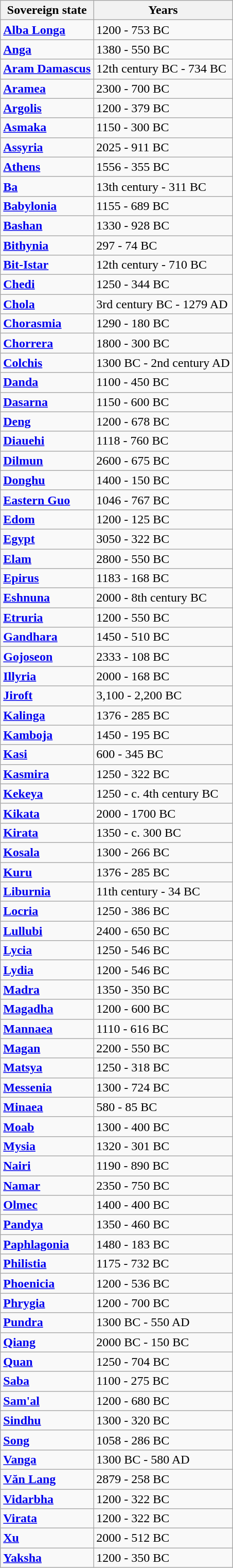<table class=wikitable border="1">
<tr>
<th>Sovereign state</th>
<th>Years</th>
</tr>
<tr>
<td><strong><a href='#'>Alba Longa</a></strong></td>
<td>1200 - 753 BC</td>
</tr>
<tr>
<td><strong><a href='#'>Anga</a></strong></td>
<td>1380 - 550 BC</td>
</tr>
<tr>
<td><strong><a href='#'>Aram Damascus</a></strong></td>
<td>12th century BC - 734 BC</td>
</tr>
<tr>
<td><strong><a href='#'>Aramea</a></strong></td>
<td>2300 - 700 BC</td>
</tr>
<tr>
<td><strong><a href='#'>Argolis</a></strong></td>
<td>1200 - 379 BC</td>
</tr>
<tr>
<td><strong><a href='#'>Asmaka</a></strong></td>
<td>1150 - 300 BC</td>
</tr>
<tr>
<td><strong><a href='#'>Assyria</a></strong></td>
<td>2025 - 911 BC</td>
</tr>
<tr>
<td><strong><a href='#'>Athens</a></strong></td>
<td>1556 - 355 BC</td>
</tr>
<tr>
<td><strong><a href='#'>Ba</a></strong></td>
<td>13th century - 311 BC</td>
</tr>
<tr>
<td><strong><a href='#'>Babylonia</a></strong></td>
<td>1155 - 689 BC</td>
</tr>
<tr>
<td><strong><a href='#'>Bashan</a></strong></td>
<td>1330 - 928 BC</td>
</tr>
<tr>
<td><strong><a href='#'>Bithynia</a></strong></td>
<td>297 - 74 BC</td>
</tr>
<tr>
<td><strong><a href='#'>Bit-Istar</a></strong></td>
<td>12th century - 710 BC</td>
</tr>
<tr>
<td><strong><a href='#'>Chedi</a></strong></td>
<td>1250 - 344 BC</td>
</tr>
<tr>
<td><strong><a href='#'>Chola</a></strong></td>
<td>3rd century BC - 1279 AD</td>
</tr>
<tr>
<td><strong><a href='#'>Chorasmia</a></strong></td>
<td>1290 - 180 BC</td>
</tr>
<tr>
<td><strong><a href='#'>Chorrera</a></strong></td>
<td>1800 - 300 BC</td>
</tr>
<tr>
<td><strong><a href='#'>Colchis</a></strong></td>
<td>1300 BC - 2nd century AD</td>
</tr>
<tr>
<td><strong><a href='#'>Danda</a></strong></td>
<td>1100 - 450 BC</td>
</tr>
<tr>
<td><strong><a href='#'>Dasarna</a></strong></td>
<td>1150 - 600 BC</td>
</tr>
<tr>
<td><strong><a href='#'>Deng</a></strong></td>
<td>1200 - 678 BC</td>
</tr>
<tr>
<td><strong><a href='#'>Diauehi</a></strong></td>
<td>1118 - 760 BC</td>
</tr>
<tr>
<td><strong><a href='#'>Dilmun</a></strong></td>
<td>2600 - 675 BC</td>
</tr>
<tr>
<td><strong><a href='#'>Donghu</a></strong></td>
<td>1400 - 150 BC</td>
</tr>
<tr>
<td><strong><a href='#'>Eastern Guo</a></strong></td>
<td>1046 - 767 BC</td>
</tr>
<tr>
<td><strong><a href='#'>Edom</a></strong></td>
<td>1200 - 125 BC</td>
</tr>
<tr>
<td><strong><a href='#'>Egypt</a></strong></td>
<td>3050 - 322 BC</td>
</tr>
<tr>
<td><strong><a href='#'>Elam</a></strong></td>
<td>2800 - 550 BC</td>
</tr>
<tr>
<td><strong><a href='#'>Epirus</a></strong></td>
<td>1183 - 168 BC</td>
</tr>
<tr>
<td><strong><a href='#'>Eshnuna</a></strong></td>
<td>2000 - 8th century BC</td>
</tr>
<tr>
<td><strong><a href='#'>Etruria</a></strong></td>
<td>1200 - 550 BC</td>
</tr>
<tr>
<td><strong><a href='#'>Gandhara</a></strong></td>
<td>1450 - 510 BC</td>
</tr>
<tr>
<td><strong><a href='#'>Gojoseon</a></strong></td>
<td>2333 - 108 BC</td>
</tr>
<tr>
<td><strong><a href='#'>Illyria</a></strong></td>
<td>2000 - 168 BC</td>
</tr>
<tr>
<td><strong><a href='#'>Jiroft</a></strong></td>
<td>3,100 - 2,200 BC</td>
</tr>
<tr>
<td><strong><a href='#'>Kalinga</a></strong></td>
<td>1376 - 285 BC</td>
</tr>
<tr>
<td><strong><a href='#'>Kamboja</a></strong></td>
<td>1450 - 195 BC</td>
</tr>
<tr>
<td><strong><a href='#'>Kasi</a></strong></td>
<td>600 - 345 BC</td>
</tr>
<tr>
<td><strong><a href='#'>Kasmira</a></strong></td>
<td>1250 - 322 BC</td>
</tr>
<tr>
<td><strong><a href='#'>Kekeya</a></strong></td>
<td>1250 - c. 4th century BC</td>
</tr>
<tr>
<td><strong><a href='#'>Kikata</a></strong></td>
<td>2000 - 1700 BC</td>
</tr>
<tr>
<td><strong><a href='#'>Kirata</a></strong></td>
<td>1350 - c. 300 BC</td>
</tr>
<tr>
<td><strong><a href='#'>Kosala</a></strong></td>
<td>1300 - 266 BC</td>
</tr>
<tr>
<td><strong><a href='#'>Kuru</a></strong></td>
<td>1376 - 285 BC</td>
</tr>
<tr>
<td><strong><a href='#'>Liburnia</a></strong></td>
<td>11th century - 34 BC</td>
</tr>
<tr>
<td><strong><a href='#'>Locria</a></strong></td>
<td>1250 - 386 BC</td>
</tr>
<tr>
<td><strong><a href='#'>Lullubi</a></strong></td>
<td>2400 - 650 BC</td>
</tr>
<tr>
<td><strong><a href='#'>Lycia</a></strong></td>
<td>1250 - 546 BC</td>
</tr>
<tr>
<td><strong><a href='#'>Lydia</a></strong></td>
<td>1200 - 546 BC</td>
</tr>
<tr>
<td><strong><a href='#'>Madra</a></strong></td>
<td>1350 - 350 BC</td>
</tr>
<tr>
<td><strong><a href='#'>Magadha</a></strong></td>
<td>1200 - 600 BC</td>
</tr>
<tr>
<td><strong><a href='#'>Mannaea</a></strong></td>
<td>1110 - 616 BC</td>
</tr>
<tr>
<td><strong><a href='#'>Magan</a></strong></td>
<td>2200 - 550 BC</td>
</tr>
<tr>
<td><strong><a href='#'>Matsya</a></strong></td>
<td>1250 - 318 BC</td>
</tr>
<tr>
<td><strong><a href='#'>Messenia</a></strong></td>
<td>1300 - 724 BC</td>
</tr>
<tr>
<td><strong><a href='#'>Minaea</a></strong></td>
<td>580 - 85 BC</td>
</tr>
<tr>
<td><strong><a href='#'>Moab</a></strong></td>
<td>1300 - 400 BC</td>
</tr>
<tr>
<td><strong><a href='#'>Mysia</a></strong></td>
<td>1320 - 301 BC</td>
</tr>
<tr>
<td><strong><a href='#'>Nairi</a></strong></td>
<td>1190 - 890 BC</td>
</tr>
<tr>
<td><strong><a href='#'>Namar</a></strong></td>
<td>2350 - 750 BC</td>
</tr>
<tr>
<td><strong><a href='#'>Olmec</a></strong></td>
<td>1400 - 400 BC</td>
</tr>
<tr>
<td><strong><a href='#'>Pandya</a></strong></td>
<td>1350 - 460 BC</td>
</tr>
<tr>
<td><strong><a href='#'>Paphlagonia</a></strong></td>
<td>1480 - 183 BC</td>
</tr>
<tr>
<td><strong><a href='#'>Philistia</a></strong></td>
<td>1175 - 732 BC</td>
</tr>
<tr>
<td><strong><a href='#'>Phoenicia</a></strong></td>
<td>1200 - 536 BC</td>
</tr>
<tr>
<td><strong><a href='#'>Phrygia</a></strong></td>
<td>1200 - 700 BC</td>
</tr>
<tr>
<td><strong><a href='#'>Pundra</a></strong></td>
<td>1300 BC - 550 AD</td>
</tr>
<tr>
<td><strong><a href='#'>Qiang</a></strong></td>
<td>2000 BC - 150 BC</td>
</tr>
<tr>
<td><strong><a href='#'>Quan</a></strong></td>
<td>1250 - 704 BC</td>
</tr>
<tr>
<td><strong><a href='#'>Saba</a></strong></td>
<td>1100 - 275 BC</td>
</tr>
<tr>
<td><strong><a href='#'>Sam'al</a></strong></td>
<td>1200 - 680 BC</td>
</tr>
<tr>
<td><strong><a href='#'>Sindhu</a></strong></td>
<td>1300 - 320 BC</td>
</tr>
<tr>
<td><strong><a href='#'>Song</a></strong></td>
<td>1058 - 286 BC</td>
</tr>
<tr>
<td><strong><a href='#'>Vanga</a></strong></td>
<td>1300 BC - 580 AD</td>
</tr>
<tr>
<td><strong><a href='#'>Văn Lang</a></strong></td>
<td>2879 - 258 BC</td>
</tr>
<tr>
<td><strong><a href='#'>Vidarbha</a></strong></td>
<td>1200 - 322 BC</td>
</tr>
<tr>
<td><strong><a href='#'>Virata</a></strong></td>
<td>1200 - 322 BC</td>
</tr>
<tr>
<td><strong><a href='#'>Xu</a></strong></td>
<td>2000 - 512 BC</td>
</tr>
<tr>
<td><strong><a href='#'>Yaksha</a></strong></td>
<td>1200 - 350 BC</td>
</tr>
</table>
